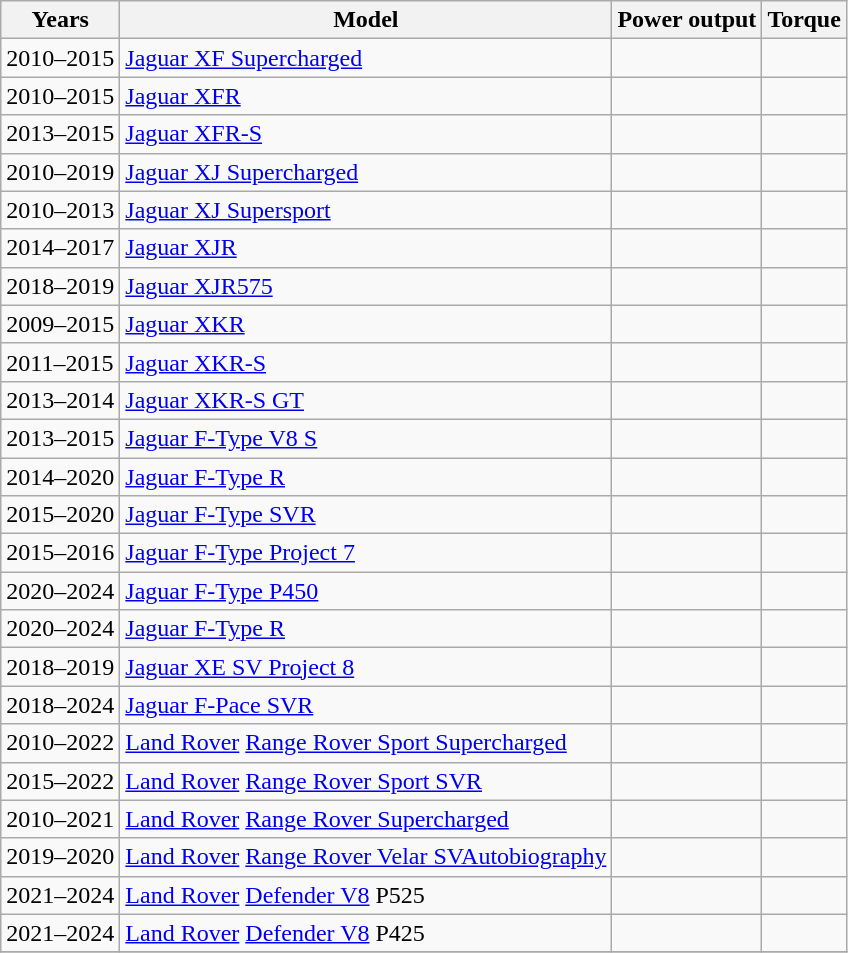<table class="wikitable">
<tr>
<th>Years</th>
<th>Model</th>
<th>Power output</th>
<th>Torque</th>
</tr>
<tr>
<td>2010–2015</td>
<td><a href='#'>Jaguar XF Supercharged</a></td>
<td></td>
<td></td>
</tr>
<tr>
<td>2010–2015</td>
<td><a href='#'>Jaguar XFR</a></td>
<td></td>
<td></td>
</tr>
<tr>
<td>2013–2015</td>
<td><a href='#'>Jaguar XFR-S</a></td>
<td></td>
<td></td>
</tr>
<tr>
<td>2010–2019</td>
<td><a href='#'>Jaguar XJ Supercharged</a></td>
<td></td>
<td></td>
</tr>
<tr>
<td>2010–2013</td>
<td><a href='#'>Jaguar XJ Supersport</a></td>
<td></td>
<td></td>
</tr>
<tr>
<td>2014–2017</td>
<td><a href='#'>Jaguar XJR</a></td>
<td></td>
<td></td>
</tr>
<tr>
<td>2018–2019</td>
<td><a href='#'>Jaguar XJR575</a></td>
<td></td>
<td></td>
</tr>
<tr>
<td>2009–2015</td>
<td><a href='#'>Jaguar XKR</a></td>
<td></td>
<td></td>
</tr>
<tr>
<td>2011–2015</td>
<td><a href='#'>Jaguar XKR-S</a></td>
<td></td>
<td></td>
</tr>
<tr>
<td>2013–2014</td>
<td><a href='#'>Jaguar XKR-S GT</a></td>
<td></td>
<td></td>
</tr>
<tr>
<td>2013–2015</td>
<td><a href='#'>Jaguar F-Type V8 S</a></td>
<td></td>
<td></td>
</tr>
<tr>
<td>2014–2020</td>
<td><a href='#'>Jaguar F-Type R</a></td>
<td></td>
<td></td>
</tr>
<tr>
<td>2015–2020</td>
<td><a href='#'>Jaguar F-Type SVR</a></td>
<td></td>
<td></td>
</tr>
<tr>
<td>2015–2016</td>
<td><a href='#'>Jaguar F-Type Project 7</a></td>
<td></td>
<td></td>
</tr>
<tr>
<td>2020–2024</td>
<td><a href='#'>Jaguar F-Type P450</a></td>
<td></td>
<td></td>
</tr>
<tr>
<td>2020–2024</td>
<td><a href='#'>Jaguar F-Type R</a></td>
<td></td>
<td></td>
</tr>
<tr>
<td>2018–2019</td>
<td><a href='#'>Jaguar XE SV Project 8</a></td>
<td></td>
<td></td>
</tr>
<tr>
<td>2018–2024</td>
<td><a href='#'>Jaguar F-Pace SVR</a></td>
<td></td>
<td></td>
</tr>
<tr>
<td>2010–2022</td>
<td><a href='#'>Land Rover</a> <a href='#'>Range Rover Sport Supercharged</a></td>
<td></td>
<td></td>
</tr>
<tr>
<td>2015–2022</td>
<td><a href='#'>Land Rover</a> <a href='#'>Range Rover Sport SVR</a></td>
<td></td>
<td></td>
</tr>
<tr>
<td>2010–2021</td>
<td><a href='#'>Land Rover</a> <a href='#'>Range Rover Supercharged</a></td>
<td></td>
<td></td>
</tr>
<tr>
<td>2019–2020</td>
<td><a href='#'>Land Rover</a> <a href='#'>Range Rover Velar SVAutobiography</a></td>
<td></td>
<td></td>
</tr>
<tr>
<td>2021–2024</td>
<td><a href='#'>Land Rover</a> <a href='#'>Defender V8</a> P525</td>
<td></td>
<td></td>
</tr>
<tr>
<td>2021–2024</td>
<td><a href='#'>Land Rover</a> <a href='#'>Defender V8</a> P425</td>
<td></td>
<td></td>
</tr>
<tr>
</tr>
</table>
